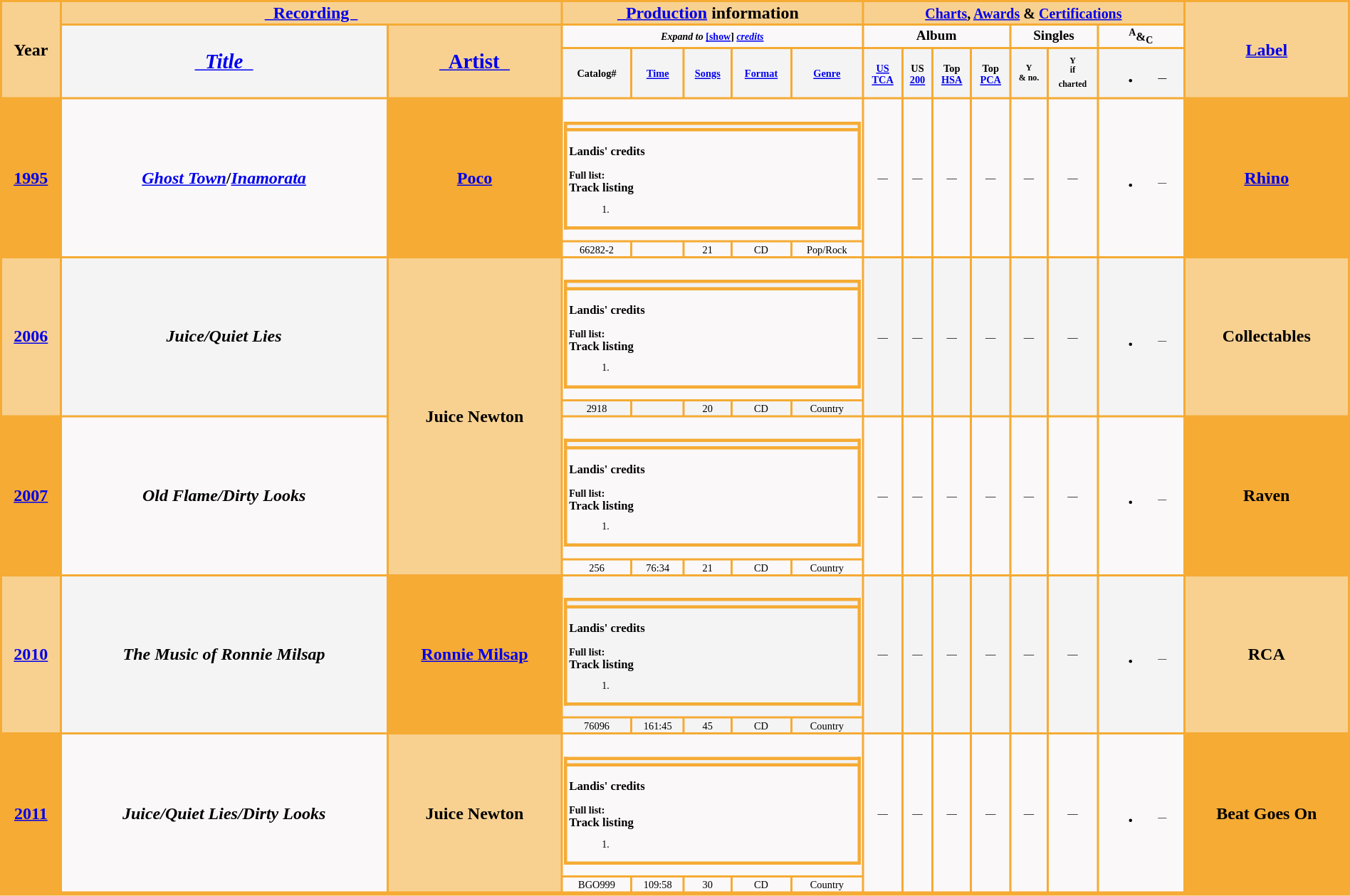<table style="text-align:center; background-color:#f5ab34; width:100%">
<tr>
<th rowspan="3" style="background-color:#f8d191">Year</th>
<th colspan="2" style="background-color:#f8d191"><a href='#'>  Recording  </a></th>
<th colspan="5" style="background-color:#f8d191"><a href='#'>  Production</a> information  </th>
<th colspan="7" style="background-color:#f8d191"><small><a href='#'>Charts</a>, <a href='#'>Awards</a> & <a href='#'>Certifications</a></small></th>
<th rowspan="3" style="background-color:#f8d191"><a href='#'>Label</a></th>
</tr>
<tr>
<th rowspan="2" style="background-color:#f4f4f5"><BIG><em><a href='#'>  Title  </a></em></BIG></th>
<th rowspan="2" style="background-color:#f8d191"><BIG><a href='#'>  Artist  </a></BIG></th>
<th colspan="5" style="font-size:7pt;background-color:#faf8f8"><em>Expand to</em> <a href='#'>[show</a>] <em><a href='#'>credits</a></em></th>
<th colspan="4" style="font-size:80%;background-color:#faf8f8">Album</th>
<th colspan="2" style="font-size:80%;background-color:#faf8f8">Singles</th>
<th style="font-size:70%;background-color:#faf8f8"> <sup>A</sup>&<sub>C</sub> </th>
</tr>
<tr style="font-size:60%;background-color:#f4f4f5">
<th>Catalog#</th>
<th><a href='#'>Time</a></th>
<th><a href='#'>Songs</a></th>
<th><a href='#'>Format</a></th>
<th><a href='#'>Genre</a></th>
<th><a href='#'>US</a><br><a href='#'>TCA</a></th>
<th>US<br><a href='#'>200</a></th>
<th>Top<br><a href='#'>HSA</a></th>
<th>Top<br><a href='#'>PCA</a></th>
<th><small><span>Y</span></small><br><sup>& no.</sup></th>
<th><small><span>Y</span></small><br><sup>if</sup><br><sup>charted</sup></th>
<th><br><ul><li><sup>—</sup></li></ul></th>
</tr>
<tr>
<th rowspan="2"><a href='#'>1995</a></th>
<th rowspan="2" style="background:#faf8f8"><em><a href='#'>Ghost Town</a></em>/<em><a href='#'>Inamorata</a></em></th>
<th rowspan="2"><a href='#'>Poco</a></th>
<td colspan="5" style="font-size:7pt;background:#faf8f8"><br><table class="wikitable collapsible collapsed" style="background:transparent; width:100%;border:2px solid #f5ab34">
<tr>
<th style="border:3px solid #f5ab34"></th>
</tr>
<tr>
<td style="border:3px solid #f5ab34; text-align:left"><br><strong><BIG>Landis' credits</BIG></strong><br>
<BIG></BIG><br><strong>Full list:</strong> <br>
<BIG><strong>Track listing</strong></BIG><ol><li></li></ol></td>
</tr>
</table>
</td>
<td rowspan="2" style="font-size:60%;background:#faf8f8">—</td>
<td rowspan="2" style="font-size:60%;background:#faf8f8">—</td>
<td rowspan="2" style="font-size:60%;background:#faf8f8">—</td>
<td rowspan="2" style="font-size:60%;background:#faf8f8">—</td>
<td rowspan="2" style="font-size:60%;background:#faf8f8">—</td>
<td rowspan="2" style="font-size:60%;background:#faf8f8">—</td>
<td rowspan="2" style="font-size:60%;background:#faf8f8"><br><ul><li><sup>—</sup></li></ul></td>
<th rowspan="2"><a href='#'>Rhino</a></th>
</tr>
<tr style="font-size:60%;background:#faf8f8">
<td>66282-2</td>
<td></td>
<td>21</td>
<td>CD</td>
<td>Pop/Rock</td>
</tr>
<tr>
<th rowspan="2" style="background:#f8d191"><a href='#'>2006</a></th>
<th rowspan="2" style="background:#f4f4f5"><em>Juice/Quiet Lies</em></th>
<th rowspan="4" style="background:#f8d191">Juice Newton</th>
<td colspan="5" style="font-size:7pt;background:#faf8f8"><br><table class="wikitable collapsible collapsed" style="background:transparent; width:100%;border:2px solid #f5ab34">
<tr>
<th style="border:3px solid #f5ab34"></th>
</tr>
<tr>
<td style="border:3px solid #f5ab34; text-align:left"><br><strong><BIG>Landis' credits</BIG></strong><br>
<BIG></BIG><br><strong>Full list:</strong> <br>
<BIG><strong>Track listing</strong></BIG><ol><li></li></ol></td>
</tr>
</table>
</td>
<td rowspan="2" style="font-size:60%;background:#f4f4f5">—</td>
<td rowspan="2" style="font-size:60%;background:#f4f4f5">—</td>
<td rowspan="2" style="font-size:60%;background:#f4f4f5">—</td>
<td rowspan="2" style="font-size:60%;background:#f4f4f5">—</td>
<td rowspan="2" style="font-size:60%;background:#f4f4f5">—</td>
<td rowspan="2" style="font-size:60%;background:#f4f4f5">—</td>
<td rowspan="2" style="font-size:60%;background:#f4f4f5"><br><ul><li><sup>—</sup></li></ul></td>
<th rowspan="2" style="background:#f8d191">Collectables</th>
</tr>
<tr style="font-size:60%;background:#f4f4f5">
<td>2918</td>
<td></td>
<td>20</td>
<td>CD</td>
<td>Country</td>
</tr>
<tr>
<th rowspan="2"><a href='#'>2007</a></th>
<th rowspan="2" style="background:#faf8f8"><em>Old Flame/Dirty Looks</em></th>
<td colspan="5" style="font-size:7pt;background:#faf8f8"><br><table class="wikitable collapsible collapsed" style="background:transparent; width:100%;border:2px solid #f5ab34">
<tr>
<th style="border:3px solid #f5ab34"></th>
</tr>
<tr>
<td style="border:3px solid #f5ab34; text-align:left"><br><strong><BIG>Landis' credits</BIG></strong><br>
<BIG></BIG><br><strong>Full list:</strong> <br>
<BIG><strong>Track listing</strong></BIG><ol><li></li></ol></td>
</tr>
</table>
</td>
<td rowspan="2" style="font-size:60%;background:#faf8f8">—</td>
<td rowspan="2" style="font-size:60%;background:#faf8f8">—</td>
<td rowspan="2" style="font-size:60%;background:#faf8f8">—</td>
<td rowspan="2" style="font-size:60%;background:#faf8f8">—</td>
<td rowspan="2" style="font-size:60%;background:#faf8f8">—</td>
<td rowspan="2" style="font-size:60%;background:#faf8f8">—</td>
<td rowspan="2" style="font-size:60%;background:#faf8f8"><br><ul><li><sup>—</sup></li></ul></td>
<th rowspan="2">Raven</th>
</tr>
<tr style="font-size:60%;background:#faf8f8">
<td>256</td>
<td>76:34</td>
<td>21</td>
<td>CD</td>
<td>Country</td>
</tr>
<tr>
<th rowspan="2" style="background:#f8d191"><a href='#'>2010</a></th>
<th rowspan="2" style="background:#f4f4f5"><em>The Music of Ronnie Milsap</em></th>
<th rowspan="2"><a href='#'>Ronnie Milsap</a></th>
<td colspan="5" style="font-size:7pt;background:#f4f4f5"><br><table class="wikitable collapsible collapsed" style="background:transparent; width:100%;border:2px solid #f5ab34">
<tr>
<th style="border:3px solid #f5ab34"></th>
</tr>
<tr>
<td style="border:3px solid #f5ab34; text-align:left"><br><strong><BIG>Landis' credits</BIG></strong><br>
<BIG></BIG><br><strong>Full list:</strong> <br>
<BIG><strong>Track listing</strong></BIG><ol><li></li></ol></td>
</tr>
</table>
</td>
<td rowspan="2" style="font-size:60%;background:#f4f4f5">—</td>
<td rowspan="2" style="font-size:60%;background:#f4f4f5">—</td>
<td rowspan="2" style="font-size:60%;background:#f4f4f5">—</td>
<td rowspan="2" style="font-size:60%;background:#f4f4f5">—</td>
<td rowspan="2" style="font-size:60%;background:#f4f4f5">—</td>
<td rowspan="2" style="font-size:60%;background:#f4f4f5">—</td>
<td rowspan="2" style="font-size:60%;background:#f4f4f5"><br><ul><li><sup>—</sup></li></ul></td>
<th rowspan="2" style="background:#f8d191">RCA</th>
</tr>
<tr style="font-size:60%;background:#f4f4f5">
<td>76096</td>
<td>161:45</td>
<td>45</td>
<td>CD</td>
<td>Country</td>
</tr>
<tr>
<th rowspan="2"><a href='#'>2011</a></th>
<th rowspan="2" style="background:#faf8f8"><em>Juice/Quiet Lies/Dirty Looks</em></th>
<th rowspan="2" style="background:#f8d191">Juice Newton</th>
<td colspan="5" style="font-size:7pt;background:#faf8f8"><br><table class="wikitable collapsible collapsed" style="background:transparent; width:100%;border:2px solid #f5ab34">
<tr>
<th style="border:3px solid #f5ab34"></th>
</tr>
<tr>
<td style="border:3px solid #f5ab34; text-align:left"><br><strong><BIG>Landis' credits</BIG></strong><br>
<BIG></BIG><br><strong>Full list:</strong> <br>
<BIG><strong>Track listing</strong></BIG><ol><li></li></ol></td>
</tr>
</table>
</td>
<td rowspan="2" style="font-size:60%;background:#faf8f8">—</td>
<td rowspan="2" style="font-size:60%;background:#faf8f8">—</td>
<td rowspan="2" style="font-size:60%;background:#faf8f8">—</td>
<td rowspan="2" style="font-size:60%;background:#faf8f8">—</td>
<td rowspan="2" style="font-size:60%;background:#faf8f8">—</td>
<td rowspan="2" style="font-size:60%;background:#faf8f8">—</td>
<td rowspan="2" style="font-size:60%;background:#faf8f8"><br><ul><li><sup>—</sup></li></ul></td>
<th rowspan="2">Beat Goes On</th>
</tr>
<tr style="font-size:60%;background:#faf8f8">
<td>BGO999</td>
<td>109:58</td>
<td>30</td>
<td>CD</td>
<td>Country</td>
</tr>
<tr>
</tr>
</table>
